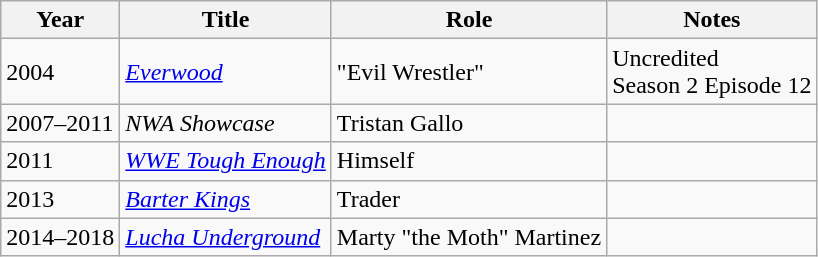<table class="wikitable sortable">
<tr>
<th>Year</th>
<th>Title</th>
<th>Role</th>
<th>Notes</th>
</tr>
<tr>
<td>2004</td>
<td><em><a href='#'>Everwood</a></em></td>
<td>"Evil Wrestler"</td>
<td>Uncredited<br>Season 2 Episode 12</td>
</tr>
<tr>
<td>2007–2011</td>
<td><em>NWA Showcase</em></td>
<td>Tristan Gallo</td>
<td></td>
</tr>
<tr>
<td>2011</td>
<td><em><a href='#'>WWE Tough Enough</a></em></td>
<td>Himself</td>
<td></td>
</tr>
<tr>
<td>2013</td>
<td><em><a href='#'>Barter Kings</a></em></td>
<td>Trader</td>
<td></td>
</tr>
<tr>
<td>2014–2018</td>
<td><em><a href='#'>Lucha Underground</a></em></td>
<td>Marty "the Moth" Martinez</td>
<td></td>
</tr>
</table>
